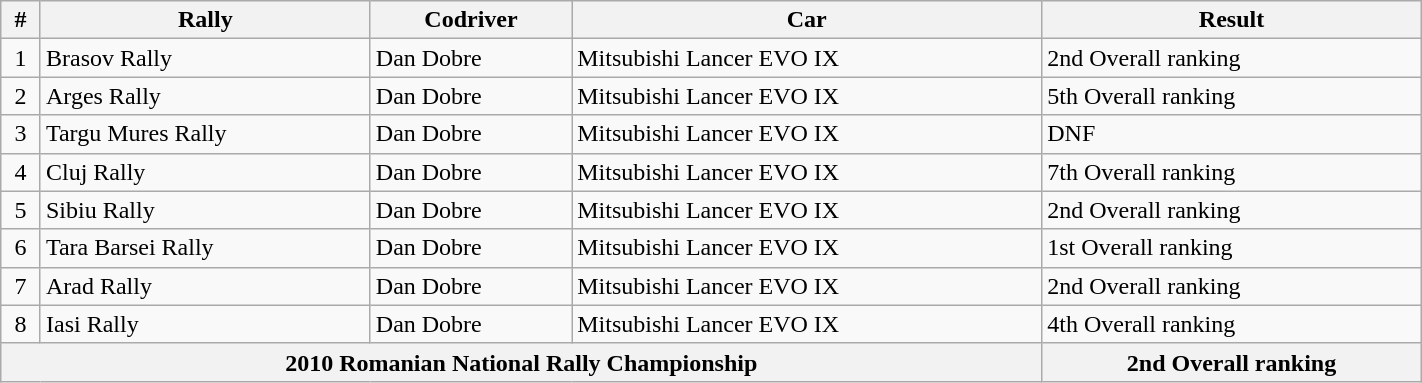<table class="wikitable" width="75%">
<tr>
<th>#</th>
<th>Rally</th>
<th>Codriver</th>
<th>Car</th>
<th>Result</th>
</tr>
<tr>
<td align="center">1</td>
<td>Brasov Rally</td>
<td>Dan Dobre</td>
<td>Mitsubishi Lancer EVO IX</td>
<td>2nd Overall ranking</td>
</tr>
<tr>
<td align="center">2</td>
<td>Arges Rally</td>
<td>Dan Dobre</td>
<td>Mitsubishi Lancer EVO IX</td>
<td>5th Overall ranking</td>
</tr>
<tr>
<td align="center">3</td>
<td>Targu Mures Rally</td>
<td>Dan Dobre</td>
<td>Mitsubishi Lancer EVO IX</td>
<td>DNF</td>
</tr>
<tr>
<td align="center">4</td>
<td>Cluj Rally</td>
<td>Dan Dobre</td>
<td>Mitsubishi Lancer EVO IX</td>
<td>7th Overall ranking</td>
</tr>
<tr>
<td align="center">5</td>
<td>Sibiu Rally</td>
<td>Dan Dobre</td>
<td>Mitsubishi Lancer EVO IX</td>
<td>2nd Overall ranking</td>
</tr>
<tr>
<td align="center">6</td>
<td>Tara Barsei Rally</td>
<td>Dan Dobre</td>
<td>Mitsubishi Lancer EVO IX</td>
<td>1st Overall ranking</td>
</tr>
<tr>
<td align="center">7</td>
<td>Arad Rally</td>
<td>Dan Dobre</td>
<td>Mitsubishi Lancer EVO IX</td>
<td>2nd Overall ranking</td>
</tr>
<tr>
<td align="center">8</td>
<td>Iasi Rally</td>
<td>Dan Dobre</td>
<td>Mitsubishi Lancer EVO IX</td>
<td>4th Overall ranking</td>
</tr>
<tr>
<th scope="row" colspan=4>2010 Romanian National Rally Championship</th>
<th>2nd Overall ranking</th>
</tr>
</table>
